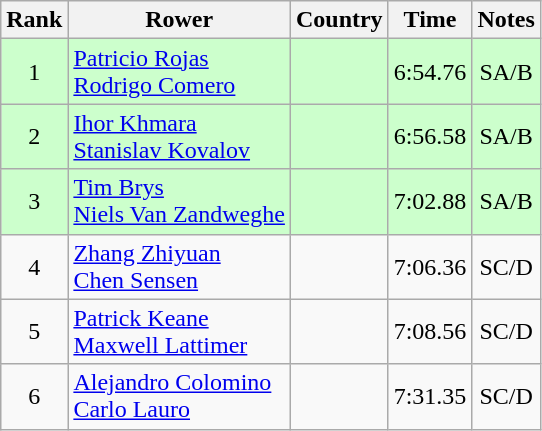<table class="wikitable" style="text-align:center">
<tr>
<th>Rank</th>
<th>Rower</th>
<th>Country</th>
<th>Time</th>
<th>Notes</th>
</tr>
<tr bgcolor=ccffcc>
<td>1</td>
<td align="left"><a href='#'>Patricio Rojas</a><br><a href='#'>Rodrigo Comero</a></td>
<td align="left"></td>
<td>6:54.76</td>
<td>SA/B</td>
</tr>
<tr bgcolor=ccffcc>
<td>2</td>
<td align="left"><a href='#'>Ihor Khmara</a><br><a href='#'>Stanislav Kovalov</a></td>
<td align="left"></td>
<td>6:56.58</td>
<td>SA/B</td>
</tr>
<tr bgcolor=ccffcc>
<td>3</td>
<td align="left"><a href='#'>Tim Brys</a><br><a href='#'>Niels Van Zandweghe</a></td>
<td align="left"></td>
<td>7:02.88</td>
<td>SA/B</td>
</tr>
<tr>
<td>4</td>
<td align="left"><a href='#'>Zhang Zhiyuan</a><br><a href='#'>Chen Sensen</a></td>
<td align="left"></td>
<td>7:06.36</td>
<td>SC/D</td>
</tr>
<tr>
<td>5</td>
<td align="left"><a href='#'>Patrick Keane</a><br><a href='#'>Maxwell Lattimer</a></td>
<td align="left"></td>
<td>7:08.56</td>
<td>SC/D</td>
</tr>
<tr>
<td>6</td>
<td align="left"><a href='#'>Alejandro Colomino</a><br><a href='#'>Carlo Lauro</a></td>
<td align="left"></td>
<td>7:31.35</td>
<td>SC/D</td>
</tr>
</table>
